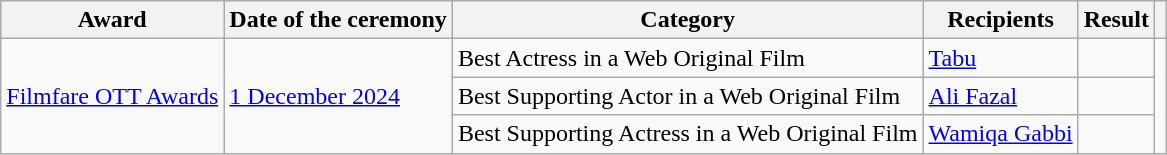<table class="wikitable plainrowheaders sortable">
<tr>
<th scope="col">Award</th>
<th scope="col">Date of the ceremony</th>
<th scope="col">Category</th>
<th scope="col">Recipients</th>
<th scope="col">Result</th>
<th scope="col" class="unsortable"></th>
</tr>
<tr>
<td rowspan="3"><a href='#'>Filmfare OTT Awards</a></td>
<td rowspan="3"><a href='#'>1 December 2024</a></td>
<td>Best Actress in a Web Original Film</td>
<td><a href='#'>Tabu</a></td>
<td></td>
<td rowspan="3"></td>
</tr>
<tr>
<td>Best Supporting Actor in a Web Original Film</td>
<td><a href='#'>Ali Fazal</a></td>
<td></td>
</tr>
<tr>
<td>Best Supporting Actress in a Web Original Film</td>
<td><a href='#'>Wamiqa Gabbi</a></td>
<td></td>
</tr>
</table>
